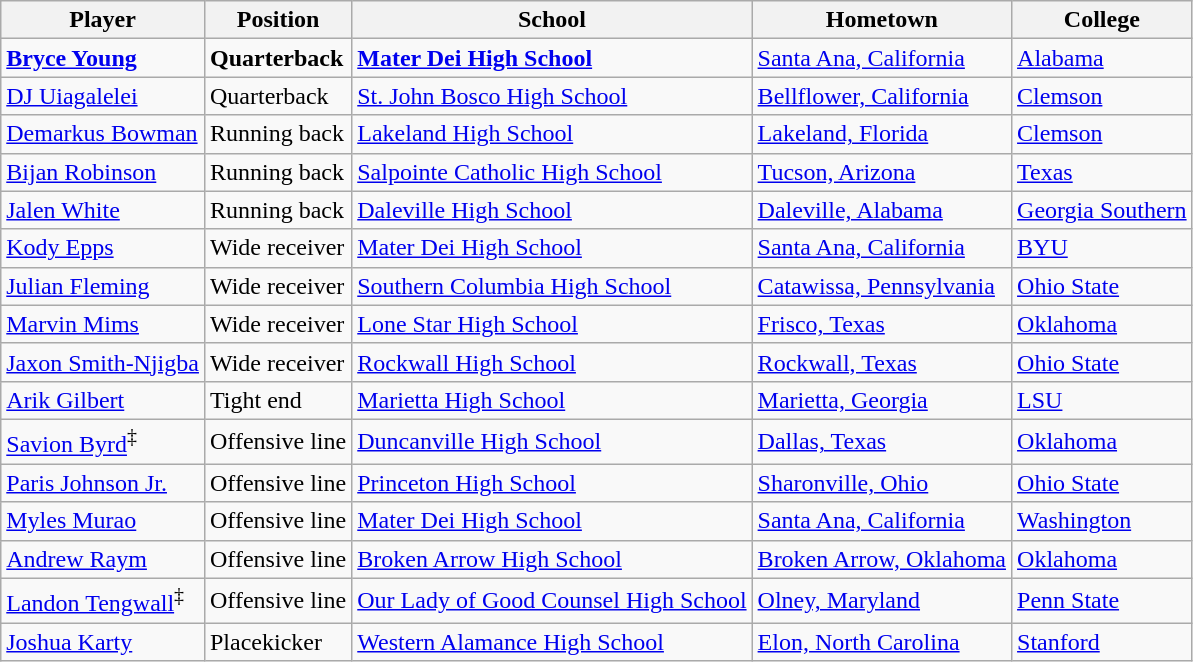<table class="wikitable">
<tr>
<th>Player</th>
<th>Position</th>
<th>School</th>
<th>Hometown</th>
<th>College</th>
</tr>
<tr>
<td><strong><a href='#'>Bryce Young</a></strong></td>
<td><strong>Quarterback</strong></td>
<td><strong><a href='#'>Mater Dei High School</a></strong></td>
<td><a href='#'>Santa Ana, California</a></td>
<td><a href='#'>Alabama</a></td>
</tr>
<tr>
<td><a href='#'>DJ Uiagalelei</a></td>
<td>Quarterback</td>
<td><a href='#'>St. John Bosco High School</a></td>
<td><a href='#'>Bellflower, California</a></td>
<td><a href='#'>Clemson</a></td>
</tr>
<tr>
<td><a href='#'>Demarkus Bowman</a></td>
<td>Running back</td>
<td><a href='#'>Lakeland High School</a></td>
<td><a href='#'>Lakeland, Florida</a></td>
<td><a href='#'>Clemson</a></td>
</tr>
<tr>
<td><a href='#'>Bijan Robinson</a></td>
<td>Running back</td>
<td><a href='#'>Salpointe Catholic High School</a></td>
<td><a href='#'>Tucson, Arizona</a></td>
<td><a href='#'>Texas</a></td>
</tr>
<tr>
<td><a href='#'>Jalen White</a></td>
<td>Running back</td>
<td><a href='#'>Daleville High School</a></td>
<td><a href='#'>Daleville, Alabama</a></td>
<td><a href='#'>Georgia Southern</a></td>
</tr>
<tr>
<td><a href='#'>Kody Epps</a></td>
<td>Wide receiver</td>
<td><a href='#'>Mater Dei High School</a></td>
<td><a href='#'>Santa Ana, California</a></td>
<td><a href='#'>BYU</a></td>
</tr>
<tr>
<td><a href='#'>Julian Fleming</a></td>
<td>Wide receiver</td>
<td><a href='#'>Southern Columbia High School</a></td>
<td><a href='#'>Catawissa, Pennsylvania</a></td>
<td><a href='#'>Ohio State</a></td>
</tr>
<tr>
<td><a href='#'>Marvin Mims</a></td>
<td>Wide receiver</td>
<td><a href='#'>Lone Star High School</a></td>
<td><a href='#'>Frisco, Texas</a></td>
<td><a href='#'>Oklahoma</a></td>
</tr>
<tr>
<td><a href='#'>Jaxon Smith-Njigba</a></td>
<td>Wide receiver</td>
<td><a href='#'>Rockwall High School</a></td>
<td><a href='#'>Rockwall, Texas</a></td>
<td><a href='#'>Ohio State</a></td>
</tr>
<tr>
<td><a href='#'>Arik Gilbert</a></td>
<td>Tight end</td>
<td><a href='#'>Marietta High School</a></td>
<td><a href='#'>Marietta, Georgia</a></td>
<td><a href='#'>LSU</a></td>
</tr>
<tr>
<td><a href='#'>Savion Byrd</a><sup>‡</sup></td>
<td>Offensive line</td>
<td><a href='#'>Duncanville High School</a></td>
<td><a href='#'>Dallas, Texas</a></td>
<td><a href='#'>Oklahoma</a></td>
</tr>
<tr>
<td><a href='#'>Paris Johnson Jr.</a></td>
<td>Offensive line</td>
<td><a href='#'>Princeton High School</a></td>
<td><a href='#'>Sharonville, Ohio</a></td>
<td><a href='#'>Ohio State</a></td>
</tr>
<tr>
<td><a href='#'>Myles Murao</a></td>
<td>Offensive line</td>
<td><a href='#'>Mater Dei High School</a></td>
<td><a href='#'>Santa Ana, California</a></td>
<td><a href='#'>Washington</a></td>
</tr>
<tr>
<td><a href='#'>Andrew Raym</a></td>
<td>Offensive line</td>
<td><a href='#'>Broken Arrow High School</a></td>
<td><a href='#'>Broken Arrow, Oklahoma</a></td>
<td><a href='#'>Oklahoma</a></td>
</tr>
<tr>
<td><a href='#'>Landon Tengwall</a><sup>‡</sup></td>
<td>Offensive line</td>
<td><a href='#'>Our Lady of Good Counsel High School</a></td>
<td><a href='#'>Olney, Maryland</a></td>
<td><a href='#'>Penn State</a></td>
</tr>
<tr>
<td><a href='#'>Joshua Karty</a></td>
<td>Placekicker</td>
<td><a href='#'>Western Alamance High School</a></td>
<td><a href='#'>Elon, North Carolina</a></td>
<td><a href='#'>Stanford</a></td>
</tr>
</table>
